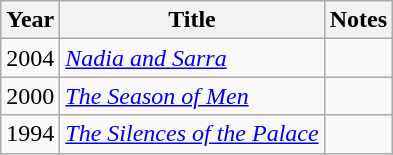<table class="wikitable">
<tr>
<th>Year</th>
<th>Title</th>
<th>Notes</th>
</tr>
<tr>
<td>2004</td>
<td><em><a href='#'>Nadia and Sarra</a></em></td>
<td></td>
</tr>
<tr>
<td>2000</td>
<td><em><a href='#'>The Season of Men</a></em></td>
<td></td>
</tr>
<tr>
<td>1994</td>
<td><em><a href='#'>The Silences of the Palace</a></em></td>
<td></td>
</tr>
</table>
